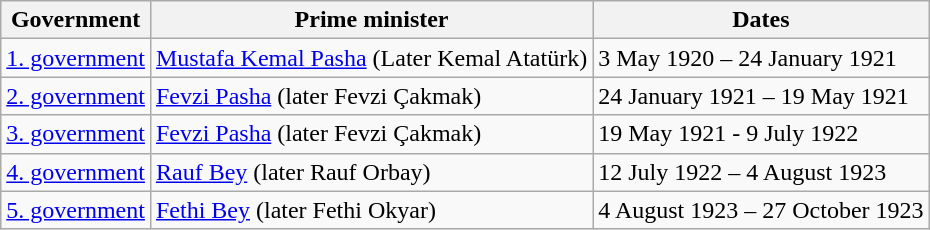<table class="wikitable sortable">
<tr>
<th>Government</th>
<th>Prime minister</th>
<th>Dates</th>
</tr>
<tr>
<td><a href='#'>1. government</a></td>
<td><a href='#'>Mustafa Kemal Pasha</a> (Later Kemal Atatürk)</td>
<td>3 May 1920 – 24 January 1921</td>
</tr>
<tr>
<td><a href='#'>2. government</a></td>
<td><a href='#'>Fevzi Pasha</a> (later Fevzi Çakmak)</td>
<td>24 January 1921 – 19 May 1921</td>
</tr>
<tr>
<td><a href='#'>3. government</a></td>
<td><a href='#'>Fevzi Pasha</a> (later Fevzi Çakmak)</td>
<td>19 May 1921 - 9 July 1922</td>
</tr>
<tr>
<td><a href='#'>4. government</a></td>
<td><a href='#'>Rauf Bey</a> (later Rauf Orbay)</td>
<td>12 July 1922 – 4 August 1923</td>
</tr>
<tr>
<td><a href='#'>5. government</a></td>
<td><a href='#'>Fethi Bey</a> (later Fethi Okyar)</td>
<td>4 August 1923 – 27 October 1923</td>
</tr>
</table>
